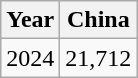<table class="wikitable">
<tr>
<th>Year</th>
<th>China</th>
</tr>
<tr>
<td>2024</td>
<td>21,712</td>
</tr>
</table>
